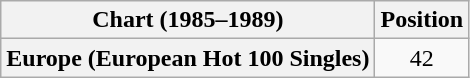<table class="wikitable plainrowheaders" style="text-align:center">
<tr>
<th scope="col">Chart (1985–1989)</th>
<th scope="col">Position</th>
</tr>
<tr>
<th scope="row">Europe (European Hot 100 Singles)</th>
<td>42</td>
</tr>
</table>
